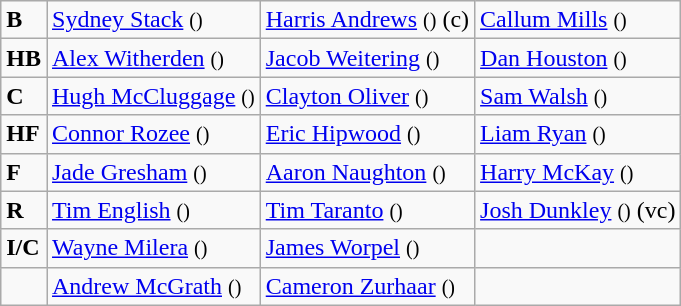<table class="wikitable">
<tr>
<td><strong>B</strong></td>
<td><a href='#'>Sydney Stack</a> <small>()</small></td>
<td><a href='#'>Harris Andrews</a> <small>()</small> (c)</td>
<td><a href='#'>Callum Mills</a> <small>()</small></td>
</tr>
<tr>
<td><strong>HB</strong></td>
<td><a href='#'>Alex Witherden</a> <small>()</small></td>
<td><a href='#'>Jacob Weitering</a> <small>()</small></td>
<td><a href='#'>Dan Houston</a> <small>()</small></td>
</tr>
<tr>
<td><strong>C</strong></td>
<td><a href='#'>Hugh McCluggage</a> <small>()</small></td>
<td><a href='#'>Clayton Oliver</a> <small>()</small></td>
<td><a href='#'>Sam Walsh</a> <small>()</small></td>
</tr>
<tr>
<td><strong>HF</strong></td>
<td><a href='#'>Connor Rozee</a> <small>()</small></td>
<td><a href='#'>Eric Hipwood</a> <small>()</small></td>
<td><a href='#'>Liam Ryan</a> <small>()</small></td>
</tr>
<tr>
<td><strong>F</strong></td>
<td><a href='#'>Jade Gresham</a> <small>()</small></td>
<td><a href='#'>Aaron Naughton</a> <small>()</small></td>
<td><a href='#'>Harry McKay</a>  <small>()</small></td>
</tr>
<tr>
<td><strong>R</strong></td>
<td><a href='#'>Tim English</a> <small>()</small></td>
<td><a href='#'>Tim Taranto</a> <small>()</small></td>
<td><a href='#'>Josh Dunkley</a> <small>()</small> (vc)</td>
</tr>
<tr>
<td><strong>I/C</strong></td>
<td><a href='#'>Wayne Milera</a> <small>()</small></td>
<td><a href='#'>James Worpel</a> <small>()</small></td>
<td></td>
</tr>
<tr>
<td></td>
<td><a href='#'>Andrew McGrath</a> <small>()</small></td>
<td><a href='#'>Cameron Zurhaar</a> <small>()</small></td>
<td></td>
</tr>
</table>
